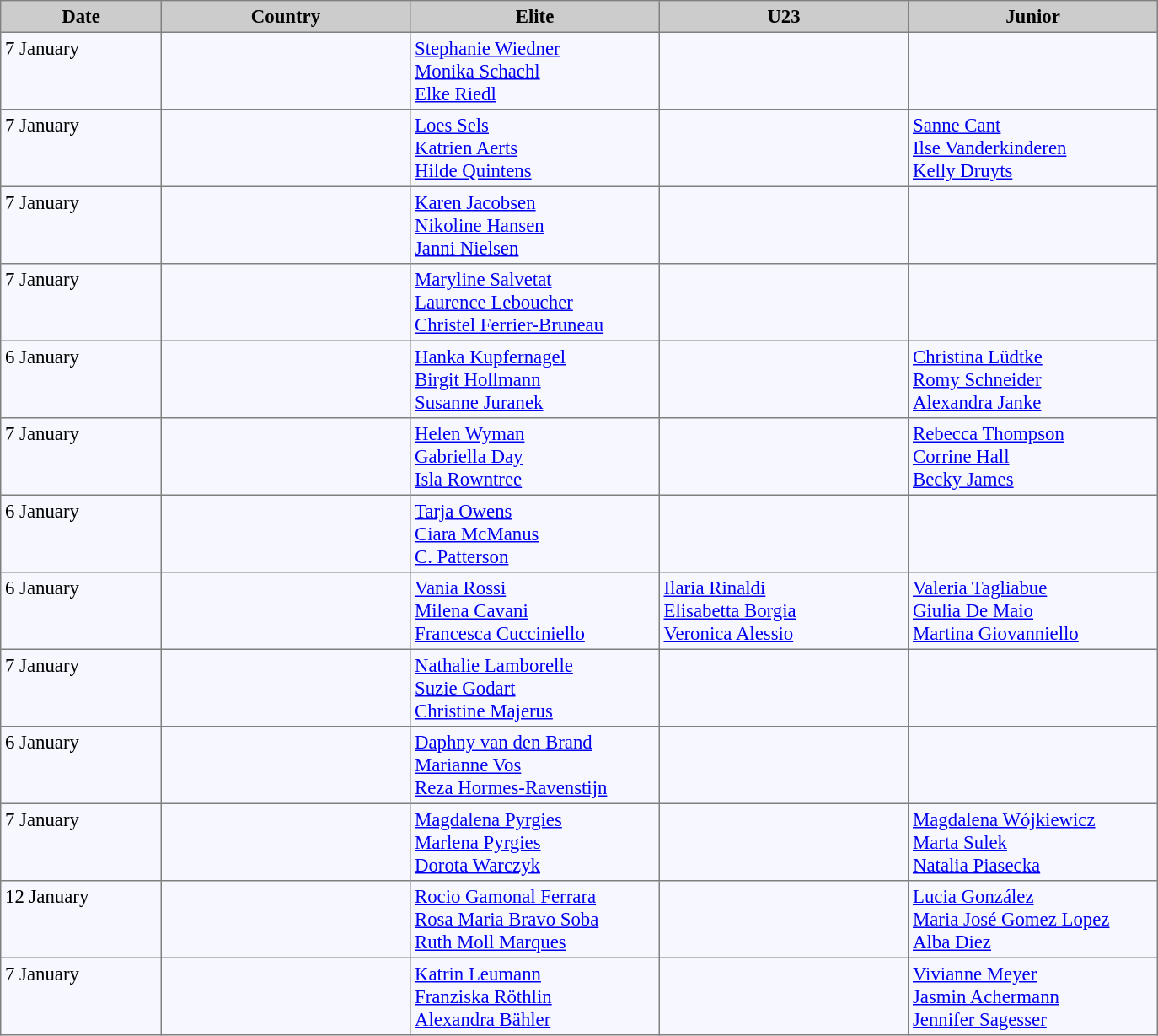<table bgcolor="#f7f8ff" cellpadding="3" cellspacing="0" border="1" style="font-size: 95%; border: gray solid 1px; border-collapse: collapse;">
<tr bgcolor="#CCCCCC">
<td align="center" width="120"><strong>Date</strong></td>
<td align="center" width="190"><strong>Country</strong></td>
<td align="center" width="190"><strong>Elite</strong></td>
<td align="center" width="190"><strong>U23</strong></td>
<td align="center" width="190"><strong>Junior</strong></td>
</tr>
<tr align="left" valign=top>
<td>7 January</td>
<td></td>
<td><a href='#'>Stephanie Wiedner</a><br> <a href='#'>Monika Schachl</a><br> <a href='#'>Elke Riedl</a></td>
<td></td>
<td></td>
</tr>
<tr align="left" valign=top>
<td>7 January</td>
<td></td>
<td><a href='#'>Loes Sels</a><br> <a href='#'>Katrien Aerts</a><br> <a href='#'>Hilde Quintens</a></td>
<td></td>
<td><a href='#'>Sanne Cant</a><br> <a href='#'>Ilse Vanderkinderen</a><br> <a href='#'>Kelly Druyts</a></td>
</tr>
<tr align="left" valign=top>
<td>7 January</td>
<td></td>
<td><a href='#'>Karen Jacobsen</a><br> <a href='#'>Nikoline Hansen</a><br> <a href='#'>Janni Nielsen</a></td>
<td></td>
<td></td>
</tr>
<tr align="left" valign=top>
<td>7 January</td>
<td></td>
<td><a href='#'>Maryline Salvetat</a><br> <a href='#'>Laurence Leboucher</a><br> <a href='#'>Christel Ferrier-Bruneau</a></td>
<td></td>
<td></td>
</tr>
<tr align="left" valign=top>
<td>6 January</td>
<td></td>
<td><a href='#'>Hanka Kupfernagel</a><br> <a href='#'>Birgit Hollmann</a><br> <a href='#'>Susanne Juranek</a></td>
<td></td>
<td><a href='#'>Christina Lüdtke</a><br> <a href='#'>Romy Schneider</a><br> <a href='#'>Alexandra Janke</a></td>
</tr>
<tr align="left" valign=top>
<td>7 January</td>
<td></td>
<td><a href='#'>Helen Wyman</a><br> <a href='#'>Gabriella Day</a><br> <a href='#'>Isla Rowntree</a></td>
<td></td>
<td><a href='#'>Rebecca Thompson</a><br> <a href='#'>Corrine Hall</a><br> <a href='#'>Becky James</a></td>
</tr>
<tr align="left" valign=top>
<td>6 January</td>
<td></td>
<td><a href='#'>Tarja Owens</a><br> <a href='#'>Ciara McManus</a><br> <a href='#'>C. Patterson</a></td>
<td></td>
<td></td>
</tr>
<tr align="left" valign=top>
<td>6 January</td>
<td></td>
<td><a href='#'>Vania Rossi</a><br> <a href='#'>Milena Cavani</a><br> <a href='#'>Francesca Cucciniello</a></td>
<td><a href='#'>Ilaria Rinaldi</a><br> <a href='#'>Elisabetta Borgia</a><br> <a href='#'>Veronica Alessio</a></td>
<td><a href='#'>Valeria Tagliabue</a><br> <a href='#'>Giulia De Maio</a><br> <a href='#'>Martina Giovanniello</a></td>
</tr>
<tr align="left" valign=top>
<td>7 January</td>
<td></td>
<td><a href='#'>Nathalie Lamborelle</a><br> <a href='#'>Suzie Godart</a><br> <a href='#'>Christine Majerus</a></td>
<td></td>
<td></td>
</tr>
<tr align="left" valign=top>
<td>6 January</td>
<td></td>
<td><a href='#'>Daphny van den Brand</a><br> <a href='#'>Marianne Vos</a><br> <a href='#'>Reza Hormes-Ravenstijn</a></td>
<td></td>
<td></td>
</tr>
<tr align="left" valign=top>
<td>7 January</td>
<td></td>
<td><a href='#'>Magdalena Pyrgies</a><br> <a href='#'>Marlena Pyrgies</a><br> <a href='#'>Dorota Warczyk</a></td>
<td></td>
<td><a href='#'>Magdalena Wójkiewicz</a><br> <a href='#'>Marta Sulek</a><br> <a href='#'>Natalia Piasecka</a></td>
</tr>
<tr align="left" valign=top>
<td>12 January</td>
<td></td>
<td><a href='#'>Rocio Gamonal Ferrara</a><br> <a href='#'>Rosa Maria Bravo Soba</a><br> <a href='#'>Ruth Moll Marques</a></td>
<td></td>
<td><a href='#'>Lucia González</a><br> <a href='#'>Maria José Gomez Lopez</a><br> <a href='#'>Alba Diez</a></td>
</tr>
<tr align="left" valign=top>
<td>7 January</td>
<td></td>
<td><a href='#'>Katrin Leumann</a><br> <a href='#'>Franziska Röthlin</a><br> <a href='#'>Alexandra Bähler</a></td>
<td></td>
<td><a href='#'>Vivianne Meyer</a><br> <a href='#'>Jasmin Achermann</a><br> <a href='#'>Jennifer Sagesser</a></td>
</tr>
</table>
